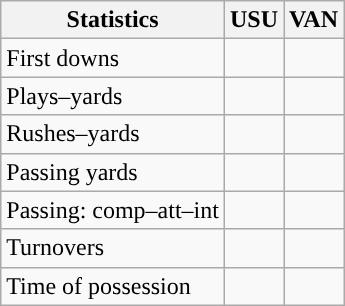<table class="wikitable" style="float:left">
<tr>
<th>Statistics</th>
<th>USU</th>
<th>VAN</th>
</tr>
<tr>
<td>First downs</td>
<td></td>
<td></td>
</tr>
<tr>
<td>Plays–yards</td>
<td></td>
<td></td>
</tr>
<tr>
<td>Rushes–yards</td>
<td></td>
<td></td>
</tr>
<tr>
<td>Passing yards</td>
<td></td>
<td></td>
</tr>
<tr>
<td>Passing: comp–att–int</td>
<td></td>
<td></td>
</tr>
<tr>
<td>Turnovers</td>
<td></td>
<td></td>
</tr>
<tr>
<td>Time of possession</td>
<td></td>
<td></td>
</tr>
</table>
